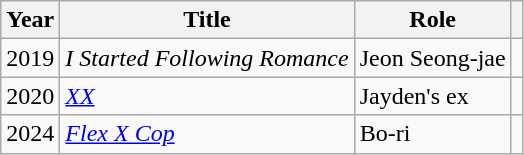<table class="wikitable">
<tr>
<th>Year</th>
<th>Title</th>
<th>Role</th>
<th></th>
</tr>
<tr>
<td>2019</td>
<td><em>I Started Following Romance</em></td>
<td>Jeon Seong-jae</td>
<td></td>
</tr>
<tr>
<td>2020</td>
<td><em><a href='#'>XX</a></em></td>
<td>Jayden's ex</td>
<td></td>
</tr>
<tr>
<td>2024</td>
<td><em><a href='#'>Flex X Cop</a></em></td>
<td>Bo-ri</td>
<td></td>
</tr>
</table>
